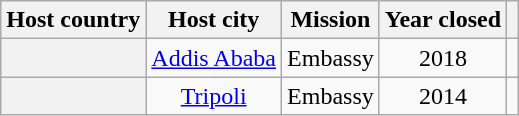<table class="wikitable plainrowheaders" style="text-align:center;">
<tr>
<th scope="col">Host country</th>
<th scope="col">Host city</th>
<th scope="col">Mission</th>
<th scope="col">Year closed</th>
<th scope="col"></th>
</tr>
<tr>
<th scope="row"></th>
<td><a href='#'>Addis Ababa</a></td>
<td>Embassy</td>
<td>2018</td>
<td></td>
</tr>
<tr>
<th scope="row"></th>
<td><a href='#'>Tripoli</a></td>
<td>Embassy</td>
<td>2014</td>
<td></td>
</tr>
</table>
